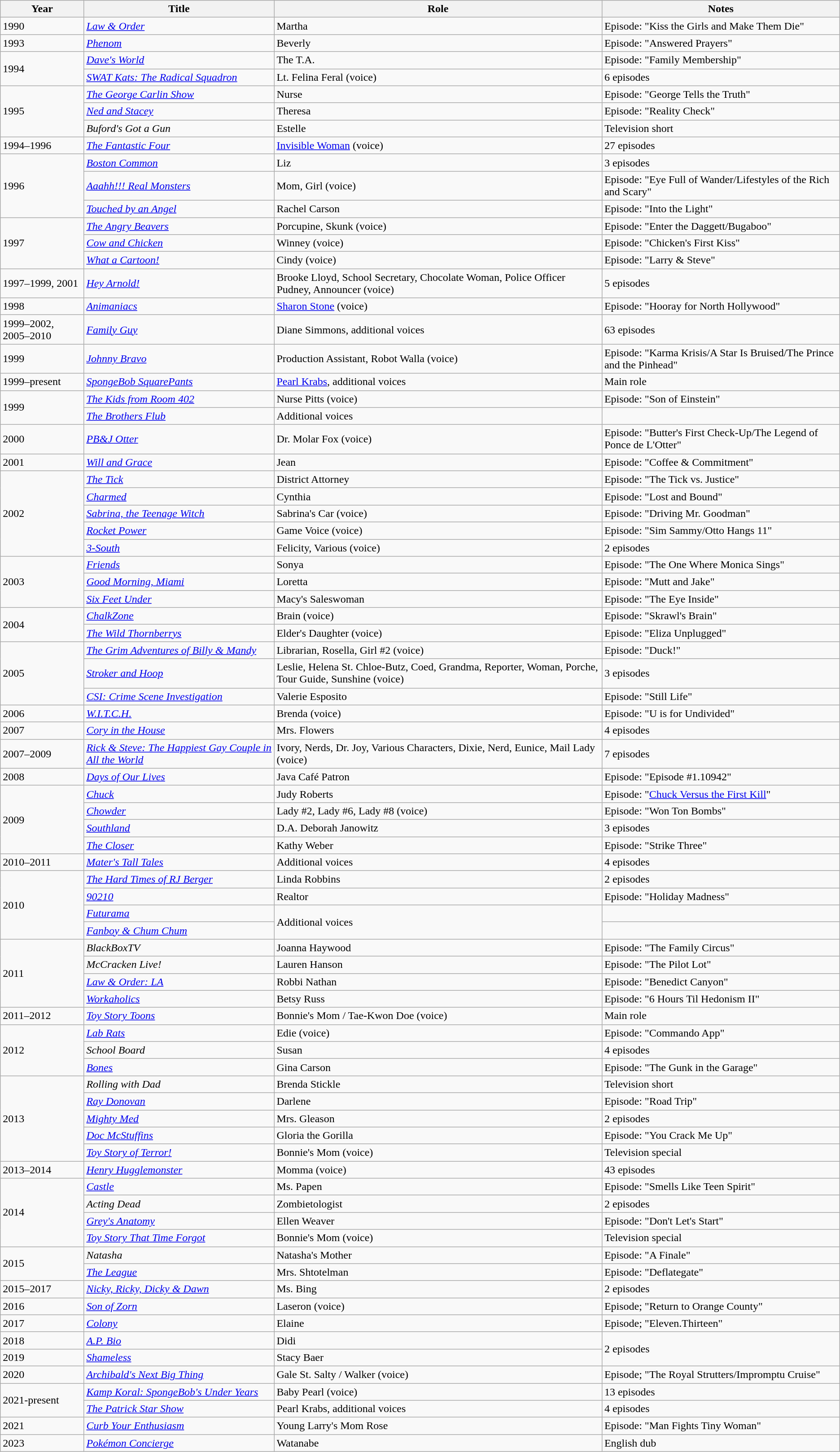<table class="wikitable sortable">
<tr>
<th>Year</th>
<th>Title</th>
<th>Role</th>
<th>Notes</th>
</tr>
<tr>
<td>1990</td>
<td><em><a href='#'>Law & Order</a></em></td>
<td>Martha</td>
<td>Episode: "Kiss the Girls and Make Them Die"</td>
</tr>
<tr>
<td>1993</td>
<td><em><a href='#'>Phenom</a></em></td>
<td>Beverly</td>
<td>Episode: "Answered Prayers"</td>
</tr>
<tr>
<td rowspan="2">1994</td>
<td><em><a href='#'>Dave's World</a></em></td>
<td>The T.A.</td>
<td>Episode: "Family Membership"</td>
</tr>
<tr>
<td><em><a href='#'>SWAT Kats: The Radical Squadron</a></em></td>
<td>Lt. Felina Feral (voice)</td>
<td>6 episodes</td>
</tr>
<tr>
<td rowspan="3">1995</td>
<td><em><a href='#'>The George Carlin Show</a></em></td>
<td>Nurse</td>
<td>Episode: "George Tells the Truth"</td>
</tr>
<tr>
<td><em><a href='#'>Ned and Stacey</a></em></td>
<td>Theresa</td>
<td>Episode: "Reality Check"</td>
</tr>
<tr>
<td><em>Buford's Got a Gun</em></td>
<td>Estelle</td>
<td>Television short</td>
</tr>
<tr>
<td>1994–1996</td>
<td><em><a href='#'>The Fantastic Four</a></em></td>
<td><a href='#'>Invisible Woman</a> (voice)</td>
<td>27 episodes</td>
</tr>
<tr>
<td rowspan="3">1996</td>
<td><em><a href='#'>Boston Common</a></em></td>
<td>Liz</td>
<td>3 episodes</td>
</tr>
<tr>
<td><em><a href='#'>Aaahh!!! Real Monsters</a></em></td>
<td>Mom, Girl (voice)</td>
<td>Episode: "Eye Full of Wander/Lifestyles of the Rich and Scary"</td>
</tr>
<tr>
<td><em><a href='#'>Touched by an Angel</a></em></td>
<td>Rachel Carson</td>
<td>Episode: "Into the Light"</td>
</tr>
<tr>
<td rowspan="3">1997</td>
<td><em><a href='#'>The Angry Beavers</a></em></td>
<td>Porcupine, Skunk (voice)</td>
<td>Episode: "Enter the Daggett/Bugaboo"</td>
</tr>
<tr>
<td><em><a href='#'>Cow and Chicken</a></em></td>
<td>Winney (voice)</td>
<td>Episode: "Chicken's First Kiss"</td>
</tr>
<tr>
<td><em><a href='#'>What a Cartoon!</a></em></td>
<td>Cindy (voice)</td>
<td>Episode: "Larry & Steve"</td>
</tr>
<tr>
<td>1997–1999, 2001</td>
<td><em><a href='#'>Hey Arnold!</a></em></td>
<td>Brooke Lloyd, School Secretary, Chocolate Woman, Police Officer Pudney, Announcer (voice)</td>
<td>5 episodes</td>
</tr>
<tr>
<td>1998</td>
<td><em><a href='#'>Animaniacs</a></em></td>
<td><a href='#'>Sharon Stone</a> (voice)</td>
<td>Episode: "Hooray for North Hollywood"</td>
</tr>
<tr>
<td>1999–2002, 2005–2010</td>
<td><em><a href='#'>Family Guy</a></em></td>
<td>Diane Simmons, additional voices</td>
<td>63 episodes</td>
</tr>
<tr>
<td>1999</td>
<td><em><a href='#'>Johnny Bravo</a></em></td>
<td>Production Assistant, Robot Walla (voice)</td>
<td>Episode: "Karma Krisis/A Star Is Bruised/The Prince and the Pinhead"</td>
</tr>
<tr>
<td>1999–present</td>
<td><em><a href='#'>SpongeBob SquarePants</a></em></td>
<td><a href='#'>Pearl Krabs</a>, additional voices</td>
<td>Main role</td>
</tr>
<tr>
<td rowspan="2">1999</td>
<td><em><a href='#'>The Kids from Room 402</a></em></td>
<td>Nurse Pitts (voice)</td>
<td>Episode: "Son of Einstein"</td>
</tr>
<tr>
<td><em><a href='#'>The Brothers Flub</a></em></td>
<td>Additional voices</td>
<td></td>
</tr>
<tr>
<td>2000</td>
<td><em><a href='#'>PB&J Otter</a></em></td>
<td>Dr. Molar Fox (voice)</td>
<td>Episode: "Butter's First Check-Up/The Legend of Ponce de L'Otter"</td>
</tr>
<tr>
<td>2001</td>
<td><em><a href='#'>Will and Grace</a></em></td>
<td>Jean</td>
<td>Episode: "Coffee & Commitment"</td>
</tr>
<tr>
<td rowspan="5">2002</td>
<td><em><a href='#'>The Tick</a></em></td>
<td>District Attorney</td>
<td>Episode: "The Tick vs. Justice"</td>
</tr>
<tr>
<td><em><a href='#'>Charmed</a></em></td>
<td>Cynthia</td>
<td>Episode: "Lost and Bound"</td>
</tr>
<tr>
<td><em><a href='#'>Sabrina, the Teenage Witch</a></em></td>
<td>Sabrina's Car (voice)</td>
<td>Episode: "Driving Mr. Goodman"</td>
</tr>
<tr>
<td><em><a href='#'>Rocket Power</a></em></td>
<td>Game Voice (voice)</td>
<td>Episode: "Sim Sammy/Otto Hangs 11"</td>
</tr>
<tr>
<td><em><a href='#'>3-South</a></em></td>
<td>Felicity, Various (voice)</td>
<td>2 episodes</td>
</tr>
<tr>
<td rowspan="3">2003</td>
<td><em><a href='#'>Friends</a></em></td>
<td>Sonya</td>
<td>Episode: "The One Where Monica Sings"</td>
</tr>
<tr>
<td><em><a href='#'>Good Morning, Miami</a></em></td>
<td>Loretta</td>
<td>Episode: "Mutt and Jake"</td>
</tr>
<tr>
<td><em><a href='#'>Six Feet Under</a></em></td>
<td>Macy's Saleswoman</td>
<td>Episode: "The Eye Inside"</td>
</tr>
<tr>
<td rowspan="2">2004</td>
<td><em><a href='#'>ChalkZone</a></em></td>
<td>Brain (voice)</td>
<td>Episode: "Skrawl's Brain"</td>
</tr>
<tr>
<td><em><a href='#'>The Wild Thornberrys</a></em></td>
<td>Elder's Daughter (voice)</td>
<td>Episode: "Eliza Unplugged"</td>
</tr>
<tr>
<td rowspan="3">2005</td>
<td><em><a href='#'>The Grim Adventures of Billy & Mandy</a></em></td>
<td>Librarian, Rosella, Girl #2 (voice)</td>
<td>Episode: "Duck!"</td>
</tr>
<tr>
<td><em><a href='#'>Stroker and Hoop</a></em></td>
<td>Leslie, Helena St. Chloe-Butz, Coed, Grandma, Reporter, Woman, Porche, Tour Guide, Sunshine (voice)</td>
<td>3 episodes</td>
</tr>
<tr>
<td><em><a href='#'>CSI: Crime Scene Investigation</a></em></td>
<td>Valerie Esposito</td>
<td>Episode: "Still Life"</td>
</tr>
<tr>
<td>2006</td>
<td><em><a href='#'>W.I.T.C.H.</a></em></td>
<td>Brenda (voice)</td>
<td>Episode: "U is for Undivided"</td>
</tr>
<tr>
<td>2007</td>
<td><em><a href='#'>Cory in the House</a></em></td>
<td>Mrs. Flowers</td>
<td>4 episodes</td>
</tr>
<tr>
<td>2007–2009</td>
<td><em><a href='#'>Rick & Steve: The Happiest Gay Couple in All the World</a></em></td>
<td>Ivory, Nerds, Dr. Joy, Various Characters, Dixie, Nerd, Eunice, Mail Lady (voice)</td>
<td>7 episodes</td>
</tr>
<tr>
<td>2008</td>
<td><em><a href='#'>Days of Our Lives</a></em></td>
<td>Java Café Patron</td>
<td>Episode: "Episode #1.10942"</td>
</tr>
<tr>
<td rowspan="4">2009</td>
<td><em><a href='#'>Chuck</a></em></td>
<td>Judy Roberts</td>
<td>Episode: "<a href='#'>Chuck Versus the First Kill</a>"</td>
</tr>
<tr>
<td><em><a href='#'>Chowder</a></em></td>
<td>Lady #2, Lady #6, Lady #8 (voice)</td>
<td>Episode: "Won Ton Bombs"</td>
</tr>
<tr>
<td><em><a href='#'>Southland</a></em></td>
<td>D.A. Deborah Janowitz</td>
<td>3 episodes</td>
</tr>
<tr>
<td><em><a href='#'>The Closer</a></em></td>
<td>Kathy Weber</td>
<td>Episode: "Strike Three"</td>
</tr>
<tr>
<td>2010–2011</td>
<td><em><a href='#'>Mater's Tall Tales</a></em></td>
<td>Additional voices</td>
<td>4 episodes</td>
</tr>
<tr>
<td rowspan="4">2010</td>
<td><em><a href='#'>The Hard Times of RJ Berger</a></em></td>
<td>Linda Robbins</td>
<td>2 episodes</td>
</tr>
<tr>
<td><em><a href='#'>90210</a></em></td>
<td>Realtor</td>
<td>Episode: "Holiday Madness"</td>
</tr>
<tr>
<td><em><a href='#'>Futurama</a></em></td>
<td rowspan="2">Additional voices</td>
<td></td>
</tr>
<tr>
<td><em><a href='#'>Fanboy & Chum Chum</a></em></td>
<td></td>
</tr>
<tr>
<td rowspan="4">2011</td>
<td><em>BlackBoxTV</em></td>
<td>Joanna Haywood</td>
<td>Episode: "The Family Circus"</td>
</tr>
<tr>
<td><em>McCracken Live!</em></td>
<td>Lauren Hanson</td>
<td>Episode: "The Pilot Lot"</td>
</tr>
<tr>
<td><em><a href='#'>Law & Order: LA</a></em></td>
<td>Robbi Nathan</td>
<td>Episode: "Benedict Canyon"</td>
</tr>
<tr>
<td><em><a href='#'>Workaholics</a></em></td>
<td>Betsy Russ</td>
<td>Episode: "6 Hours Til Hedonism II"</td>
</tr>
<tr>
<td>2011–2012</td>
<td><em><a href='#'>Toy Story Toons</a></em></td>
<td>Bonnie's Mom / Tae-Kwon Doe (voice)</td>
<td>Main role</td>
</tr>
<tr>
<td rowspan="3">2012</td>
<td><em><a href='#'>Lab Rats</a></em></td>
<td>Edie (voice)</td>
<td>Episode: "Commando App"</td>
</tr>
<tr>
<td><em>School Board</em></td>
<td>Susan</td>
<td>4 episodes</td>
</tr>
<tr>
<td><em><a href='#'>Bones</a></em></td>
<td>Gina Carson</td>
<td>Episode: "The Gunk in the Garage"</td>
</tr>
<tr>
<td rowspan="5">2013</td>
<td><em>Rolling with Dad</em></td>
<td>Brenda Stickle</td>
<td>Television short</td>
</tr>
<tr>
<td><em><a href='#'>Ray Donovan</a></em></td>
<td>Darlene</td>
<td>Episode: "Road Trip"</td>
</tr>
<tr>
<td><em><a href='#'>Mighty Med</a></em></td>
<td>Mrs. Gleason</td>
<td>2 episodes</td>
</tr>
<tr>
<td><em><a href='#'>Doc McStuffins</a></em></td>
<td>Gloria the Gorilla</td>
<td>Episode: "You Crack Me Up"</td>
</tr>
<tr>
<td><em><a href='#'>Toy Story of Terror!</a></em></td>
<td>Bonnie's Mom (voice)</td>
<td>Television special</td>
</tr>
<tr>
<td>2013–2014</td>
<td><em><a href='#'>Henry Hugglemonster</a></em></td>
<td>Momma (voice)</td>
<td>43 episodes</td>
</tr>
<tr>
<td rowspan="4">2014</td>
<td><em><a href='#'>Castle</a></em></td>
<td>Ms. Papen</td>
<td>Episode: "Smells Like Teen Spirit"</td>
</tr>
<tr>
<td><em>Acting Dead</em></td>
<td>Zombietologist</td>
<td>2 episodes</td>
</tr>
<tr>
<td><em><a href='#'>Grey's Anatomy</a></em></td>
<td>Ellen Weaver</td>
<td>Episode: "Don't Let's Start"</td>
</tr>
<tr>
<td><em><a href='#'>Toy Story That Time Forgot</a></em></td>
<td>Bonnie's Mom (voice)</td>
<td>Television special</td>
</tr>
<tr>
<td rowspan="2">2015</td>
<td><em>Natasha</em></td>
<td>Natasha's Mother</td>
<td>Episode: "A Finale"</td>
</tr>
<tr>
<td><em><a href='#'>The League</a></em></td>
<td>Mrs. Shtotelman</td>
<td>Episode: "Deflategate"</td>
</tr>
<tr>
<td>2015–2017</td>
<td><em><a href='#'>Nicky, Ricky, Dicky & Dawn</a></em></td>
<td>Ms. Bing</td>
<td>2 episodes</td>
</tr>
<tr>
<td>2016</td>
<td><em><a href='#'>Son of Zorn</a></em></td>
<td>Laseron (voice)</td>
<td>Episode; "Return to Orange County"</td>
</tr>
<tr>
<td>2017</td>
<td><em><a href='#'>Colony</a></em></td>
<td>Elaine</td>
<td>Episode; "Eleven.Thirteen"</td>
</tr>
<tr>
<td>2018</td>
<td><em><a href='#'>A.P. Bio</a></em></td>
<td>Didi</td>
<td rowspan="2">2 episodes</td>
</tr>
<tr>
<td>2019</td>
<td><em><a href='#'>Shameless</a></em></td>
<td>Stacy Baer</td>
</tr>
<tr>
<td>2020</td>
<td><em><a href='#'>Archibald's Next Big Thing</a></em></td>
<td>Gale St. Salty / Walker (voice)</td>
<td>Episode; "The Royal Strutters/Impromptu Cruise"</td>
</tr>
<tr>
<td rowspan="2">2021-present</td>
<td><em><a href='#'>Kamp Koral: SpongeBob's Under Years</a></em></td>
<td>Baby Pearl (voice)</td>
<td>13 episodes</td>
</tr>
<tr>
<td><em><a href='#'>The Patrick Star Show</a></em></td>
<td>Pearl Krabs, additional voices</td>
<td>4 episodes</td>
</tr>
<tr>
<td>2021</td>
<td><em><a href='#'>Curb Your Enthusiasm</a></em></td>
<td>Young Larry's Mom Rose</td>
<td>Episode: "Man Fights Tiny Woman"</td>
</tr>
<tr>
<td>2023</td>
<td><em><a href='#'>Pokémon Concierge</a></em></td>
<td>Watanabe</td>
<td>English dub</td>
</tr>
</table>
